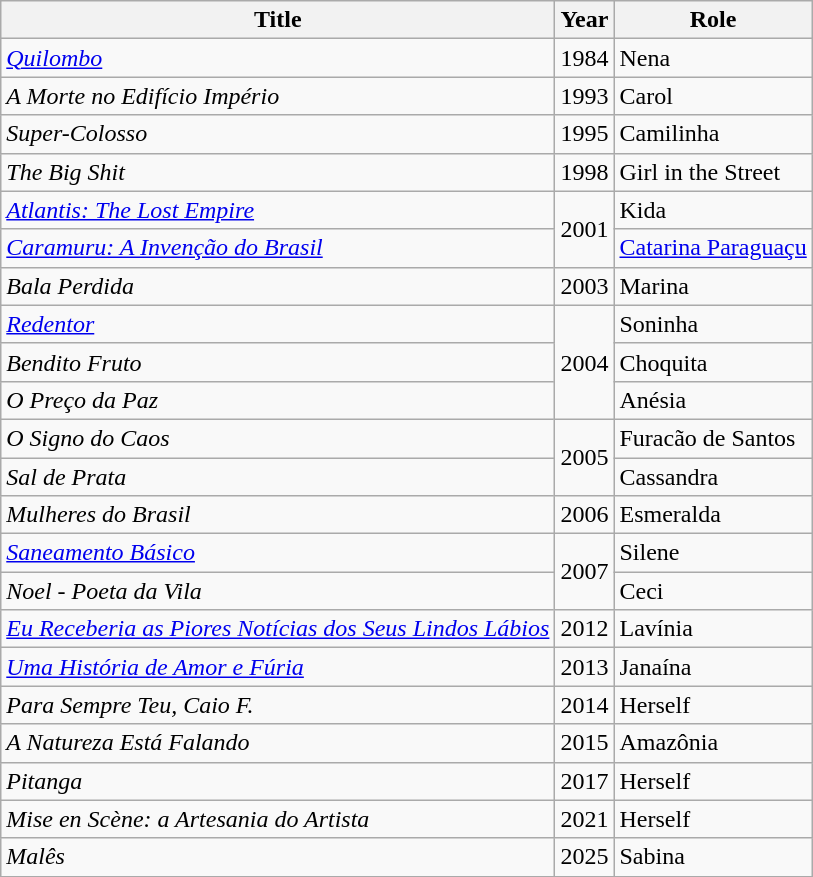<table class="wikitable sortable">
<tr>
<th>Title</th>
<th>Year</th>
<th>Role</th>
</tr>
<tr>
<td><em><a href='#'>Quilombo</a></em></td>
<td>1984</td>
<td>Nena</td>
</tr>
<tr>
<td><em>A Morte no Edifício Império</em></td>
<td>1993</td>
<td>Carol</td>
</tr>
<tr>
<td><em>Super-Colosso</em></td>
<td>1995</td>
<td>Camilinha</td>
</tr>
<tr>
<td><em>The Big Shit</em></td>
<td>1998</td>
<td>Girl in the Street</td>
</tr>
<tr>
<td><em><a href='#'>Atlantis: The Lost Empire</a></em></td>
<td rowspan=2>2001</td>
<td>Kida</td>
</tr>
<tr>
<td><em><a href='#'>Caramuru: A Invenção do Brasil</a></em></td>
<td><a href='#'>Catarina Paraguaçu</a></td>
</tr>
<tr>
<td><em>Bala Perdida</em></td>
<td>2003</td>
<td>Marina</td>
</tr>
<tr>
<td><em><a href='#'>Redentor</a></em></td>
<td rowspan=3>2004</td>
<td>Soninha</td>
</tr>
<tr>
<td><em>Bendito Fruto</em></td>
<td>Choquita</td>
</tr>
<tr>
<td><em>O Preço da Paz</em></td>
<td>Anésia</td>
</tr>
<tr>
<td><em>O Signo do Caos</em></td>
<td rowspan=2>2005</td>
<td>Furacão de Santos</td>
</tr>
<tr>
<td><em>Sal de Prata</em></td>
<td>Cassandra</td>
</tr>
<tr>
<td><em>Mulheres do Brasil</em></td>
<td>2006</td>
<td>Esmeralda</td>
</tr>
<tr>
<td><em><a href='#'>Saneamento Básico</a></em></td>
<td rowspan=2>2007</td>
<td>Silene</td>
</tr>
<tr>
<td><em>Noel - Poeta da Vila</em></td>
<td>Ceci</td>
</tr>
<tr>
<td><em><a href='#'>Eu Receberia as Piores Notícias dos Seus Lindos Lábios</a></em></td>
<td>2012</td>
<td>Lavínia</td>
</tr>
<tr>
<td><em><a href='#'>Uma História de Amor e Fúria</a></em></td>
<td>2013</td>
<td>Janaína</td>
</tr>
<tr>
<td><em>Para Sempre Teu, Caio F.</em></td>
<td>2014</td>
<td>Herself</td>
</tr>
<tr>
<td><em>A Natureza Está Falando</em></td>
<td>2015</td>
<td>Amazônia</td>
</tr>
<tr>
<td><em>Pitanga</em></td>
<td>2017</td>
<td>Herself</td>
</tr>
<tr>
<td><em>Mise en Scène: a Artesania do Artista</em></td>
<td>2021</td>
<td>Herself</td>
</tr>
<tr>
<td><em>Malês</em></td>
<td>2025</td>
<td>Sabina</td>
</tr>
<tr>
</tr>
</table>
